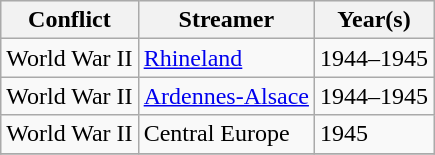<table class="wikitable" align="left">
<tr bgcolor="#efefef">
<th>Conflict</th>
<th>Streamer</th>
<th>Year(s)</th>
</tr>
<tr>
<td>World War II</td>
<td><a href='#'>Rhineland</a></td>
<td>1944–1945</td>
</tr>
<tr>
<td>World War II</td>
<td><a href='#'>Ardennes-Alsace</a></td>
<td>1944–1945</td>
</tr>
<tr>
<td>World War II</td>
<td>Central Europe</td>
<td>1945</td>
</tr>
<tr>
</tr>
</table>
